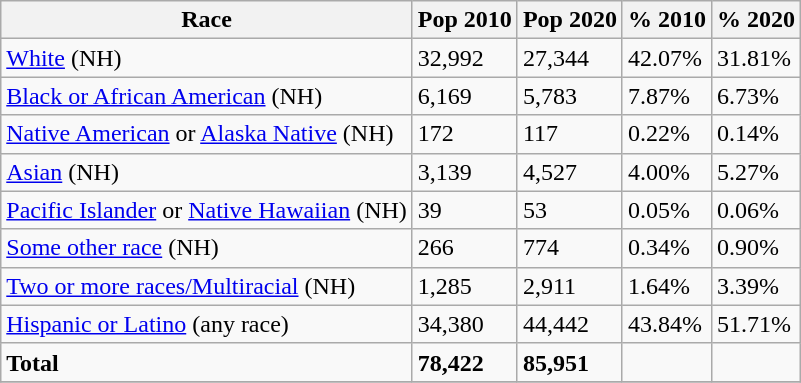<table class="wikitable">
<tr>
<th>Race</th>
<th>Pop 2010</th>
<th>Pop 2020</th>
<th>% 2010</th>
<th>% 2020</th>
</tr>
<tr>
<td><a href='#'>White</a> (NH)</td>
<td>32,992</td>
<td>27,344</td>
<td>42.07%</td>
<td>31.81%</td>
</tr>
<tr>
<td><a href='#'>Black or African American</a> (NH)</td>
<td>6,169</td>
<td>5,783</td>
<td>7.87%</td>
<td>6.73%</td>
</tr>
<tr>
<td><a href='#'>Native American</a> or <a href='#'>Alaska Native</a> (NH)</td>
<td>172</td>
<td>117</td>
<td>0.22%</td>
<td>0.14%</td>
</tr>
<tr>
<td><a href='#'>Asian</a> (NH)</td>
<td>3,139</td>
<td>4,527</td>
<td>4.00%</td>
<td>5.27%</td>
</tr>
<tr>
<td><a href='#'>Pacific Islander</a> or <a href='#'>Native Hawaiian</a> (NH)</td>
<td>39</td>
<td>53</td>
<td>0.05%</td>
<td>0.06%</td>
</tr>
<tr>
<td><a href='#'>Some other race</a> (NH)</td>
<td>266</td>
<td>774</td>
<td>0.34%</td>
<td>0.90%</td>
</tr>
<tr>
<td><a href='#'>Two or more races/Multiracial</a> (NH)</td>
<td>1,285</td>
<td>2,911</td>
<td>1.64%</td>
<td>3.39%</td>
</tr>
<tr>
<td><a href='#'>Hispanic or Latino</a> (any race)</td>
<td>34,380</td>
<td>44,442</td>
<td>43.84%</td>
<td>51.71%</td>
</tr>
<tr>
<td><strong>Total</strong></td>
<td><strong>78,422</strong></td>
<td><strong>85,951</strong></td>
<td></td>
<td></td>
</tr>
<tr>
</tr>
</table>
